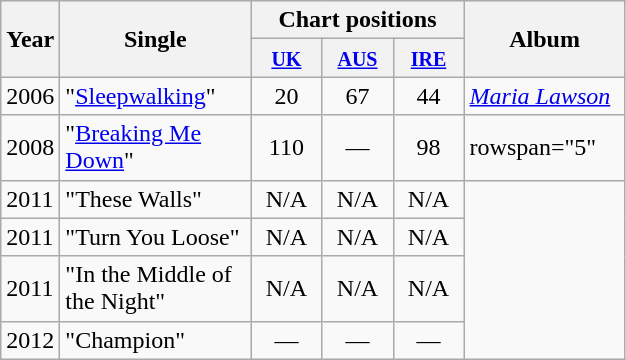<table class="wikitable">
<tr style="background:#ebf5ff;">
<th style="width:30px;" rowspan="2">Year</th>
<th style="width:120px;" rowspan="2">Single</th>
<th colspan="3">Chart positions</th>
<th style="width:100px;" rowspan="2">Album</th>
</tr>
<tr>
<th style="width:40px;"><small><a href='#'>UK</a></small></th>
<th style="width:40px;"><small><a href='#'>AUS</a></small></th>
<th style="width:40px;"><small><a href='#'>IRE</a></small></th>
</tr>
<tr>
<td>2006</td>
<td align="left">"<a href='#'>Sleepwalking</a>"</td>
<td style="text-align:center;">20</td>
<td style="text-align:center;">67</td>
<td style="text-align:center;">44</td>
<td><a href='#'><em>Maria Lawson</em></a></td>
</tr>
<tr>
<td>2008</td>
<td align="left">"<a href='#'>Breaking Me Down</a>"</td>
<td style="text-align:center;">110</td>
<td style="text-align:center;">—</td>
<td style="text-align:center;">98</td>
<td>rowspan="5" </td>
</tr>
<tr>
<td>2011</td>
<td align="left">"These Walls"</td>
<td style="text-align:center;">N/A</td>
<td style="text-align:center;">N/A</td>
<td style="text-align:center;">N/A</td>
</tr>
<tr>
<td>2011</td>
<td align="left">"Turn You Loose"</td>
<td style="text-align:center;">N/A</td>
<td style="text-align:center;">N/A</td>
<td style="text-align:center;">N/A</td>
</tr>
<tr>
<td>2011</td>
<td align="left">"In the Middle of the Night"</td>
<td style="text-align:center;">N/A</td>
<td style="text-align:center;">N/A</td>
<td style="text-align:center;">N/A</td>
</tr>
<tr>
<td>2012</td>
<td align="left">"Champion"</td>
<td style="text-align:center;">—</td>
<td style="text-align:center;">—</td>
<td style="text-align:center;">—</td>
</tr>
</table>
